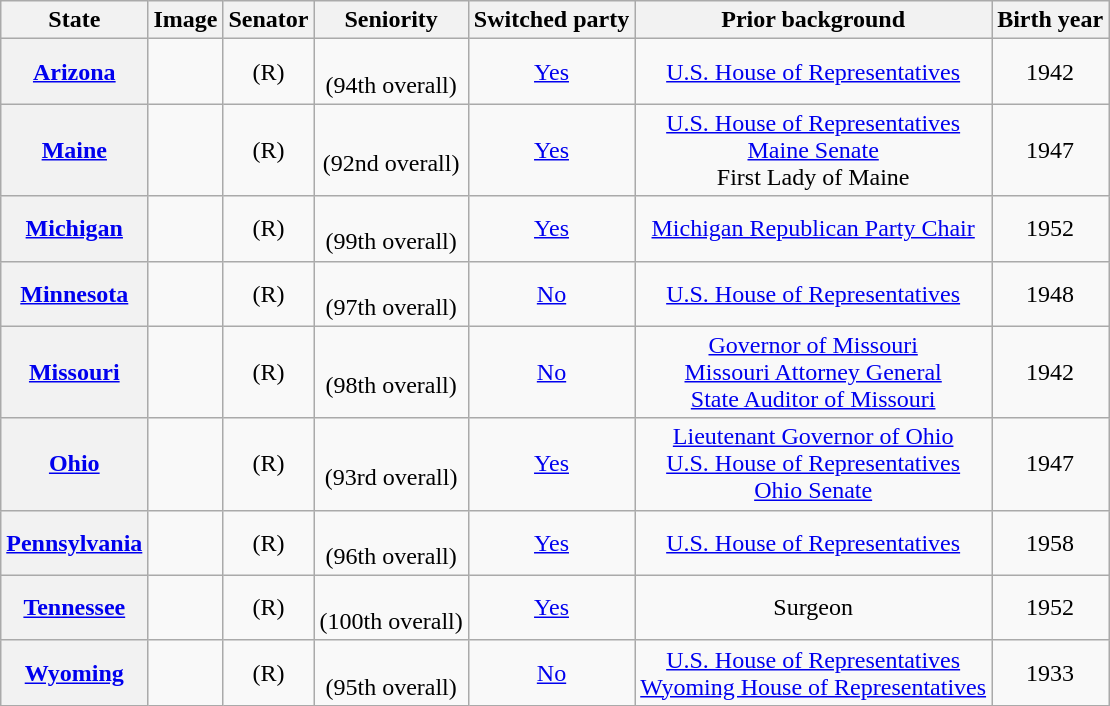<table class="sortable wikitable" style="text-align:center">
<tr>
<th>State</th>
<th>Image</th>
<th>Senator</th>
<th>Seniority</th>
<th>Switched party</th>
<th>Prior background</th>
<th>Birth year</th>
</tr>
<tr>
<th><a href='#'>Arizona</a></th>
<td></td>
<td> (R)</td>
<td><br>(94th overall)</td>
<td><a href='#'>Yes</a><br></td>
<td><a href='#'>U.S. House of Representatives</a></td>
<td>1942</td>
</tr>
<tr>
<th><a href='#'>Maine</a></th>
<td></td>
<td> (R)</td>
<td><br>(92nd overall)</td>
<td><a href='#'>Yes</a><br></td>
<td><a href='#'>U.S. House of Representatives</a><br><a href='#'>Maine Senate</a><br>First Lady of Maine</td>
<td>1947</td>
</tr>
<tr>
<th><a href='#'>Michigan</a></th>
<td></td>
<td> (R)</td>
<td><br>(99th overall)</td>
<td><a href='#'>Yes</a><br></td>
<td><a href='#'>Michigan Republican Party Chair</a></td>
<td>1952</td>
</tr>
<tr>
<th><a href='#'>Minnesota</a></th>
<td></td>
<td> (R)</td>
<td><br>(97th overall)</td>
<td><a href='#'>No</a><br></td>
<td><a href='#'>U.S. House of Representatives</a></td>
<td>1948</td>
</tr>
<tr>
<th><a href='#'>Missouri</a></th>
<td></td>
<td> (R)</td>
<td><br>(98th overall)</td>
<td><a href='#'>No</a><br></td>
<td><a href='#'>Governor of Missouri</a><br><a href='#'>Missouri Attorney General</a><br><a href='#'>State Auditor of Missouri</a></td>
<td>1942</td>
</tr>
<tr>
<th><a href='#'>Ohio</a></th>
<td></td>
<td> (R)</td>
<td><br>(93rd overall)</td>
<td><a href='#'>Yes</a><br></td>
<td><a href='#'>Lieutenant Governor of Ohio</a><br><a href='#'>U.S. House of Representatives</a><br><a href='#'>Ohio Senate</a></td>
<td>1947</td>
</tr>
<tr>
<th><a href='#'>Pennsylvania</a></th>
<td></td>
<td> (R)</td>
<td><br>(96th overall)</td>
<td><a href='#'>Yes</a><br></td>
<td><a href='#'>U.S. House of Representatives</a></td>
<td>1958</td>
</tr>
<tr>
<th><a href='#'>Tennessee</a></th>
<td></td>
<td> (R)</td>
<td><br>(100th overall)</td>
<td><a href='#'>Yes</a><br></td>
<td>Surgeon</td>
<td>1952</td>
</tr>
<tr>
<th><a href='#'>Wyoming</a></th>
<td></td>
<td> (R)</td>
<td><br>(95th overall)</td>
<td><a href='#'>No</a><br></td>
<td><a href='#'>U.S. House of Representatives</a><br><a href='#'>Wyoming House of Representatives</a></td>
<td>1933</td>
</tr>
</table>
